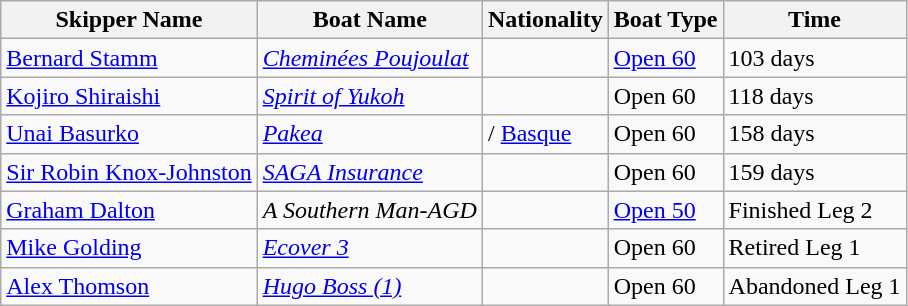<table class="wikitable">
<tr>
<th>Skipper Name</th>
<th>Boat Name</th>
<th>Nationality</th>
<th>Boat Type</th>
<th>Time</th>
</tr>
<tr>
<td><a href='#'>Bernard Stamm</a></td>
<td><em><a href='#'>Cheminées Poujoulat</a></em></td>
<td></td>
<td><a href='#'>Open 60</a></td>
<td>103 days</td>
</tr>
<tr>
<td><a href='#'>Kojiro Shiraishi</a></td>
<td><em><a href='#'>Spirit of Yukoh</a></em></td>
<td></td>
<td>Open 60</td>
<td>118 days</td>
</tr>
<tr>
<td><a href='#'>Unai Basurko</a></td>
<td><em><a href='#'>Pakea</a></em></td>
<td> / <a href='#'>Basque</a></td>
<td>Open 60</td>
<td>158 days</td>
</tr>
<tr>
<td><a href='#'>Sir Robin Knox-Johnston</a></td>
<td><em><a href='#'>SAGA Insurance</a></em></td>
<td></td>
<td>Open 60</td>
<td>159 days</td>
</tr>
<tr>
<td><a href='#'>Graham Dalton</a></td>
<td><em>A Southern Man-AGD</em></td>
<td></td>
<td><a href='#'>Open 50</a></td>
<td>Finished Leg 2</td>
</tr>
<tr>
<td><a href='#'>Mike Golding</a></td>
<td><em><a href='#'>Ecover 3</a></em></td>
<td></td>
<td>Open 60</td>
<td>Retired Leg 1</td>
</tr>
<tr>
<td><a href='#'>Alex Thomson</a></td>
<td><em><a href='#'>Hugo Boss (1)</a></em></td>
<td></td>
<td>Open 60</td>
<td>Abandoned Leg 1</td>
</tr>
</table>
